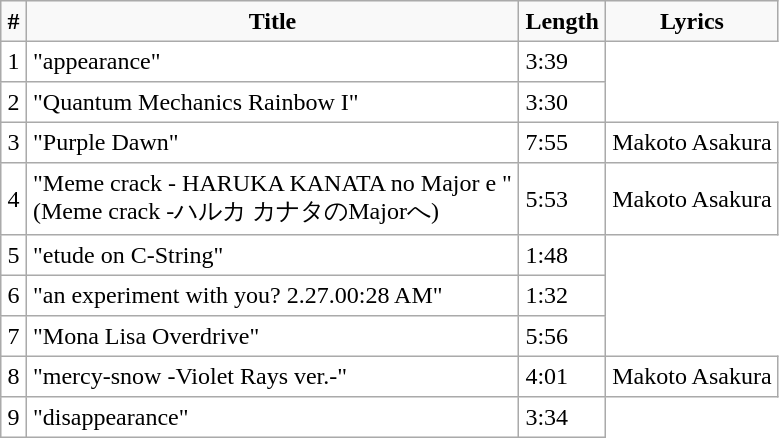<table border="1" cellpadding="4" style="border:#AAAAAA; border-collapse:collapse;">
<tr bgcolor="#F9F9F9">
<th>#</th>
<th>Title</th>
<th>Length</th>
<th>Lyrics</th>
</tr>
<tr>
<td>1</td>
<td>"appearance"</td>
<td>3:39</td>
</tr>
<tr>
<td>2</td>
<td>"Quantum Mechanics Rainbow I"</td>
<td>3:30</td>
</tr>
<tr>
<td>3</td>
<td>"Purple Dawn"</td>
<td>7:55</td>
<td>Makoto Asakura</td>
</tr>
<tr>
<td>4</td>
<td>"Meme crack - HARUKA KANATA no Major e "<br>(Meme crack -ハルカ カナタのMajorへ)</td>
<td>5:53</td>
<td>Makoto Asakura</td>
</tr>
<tr>
<td>5</td>
<td>"etude on C-String"</td>
<td>1:48</td>
</tr>
<tr>
<td>6</td>
<td>"an experiment with you? 2.27.00:28 AM"</td>
<td>1:32</td>
</tr>
<tr>
<td>7</td>
<td>"Mona Lisa Overdrive"</td>
<td>5:56</td>
</tr>
<tr>
<td>8</td>
<td>"mercy-snow -Violet Rays ver.-"</td>
<td>4:01</td>
<td>Makoto Asakura</td>
</tr>
<tr>
<td>9</td>
<td>"disappearance"</td>
<td>3:34</td>
</tr>
</table>
